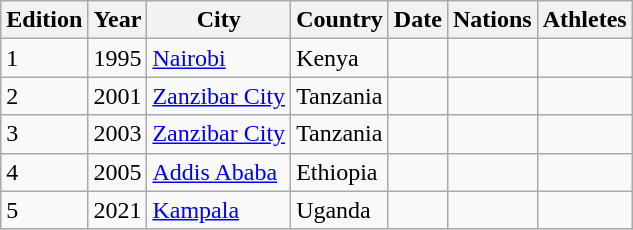<table class="wikitable">
<tr>
<th>Edition</th>
<th>Year</th>
<th>City</th>
<th>Country</th>
<th>Date</th>
<th>Nations</th>
<th>Athletes</th>
</tr>
<tr>
<td>1</td>
<td>1995</td>
<td><a href='#'>Nairobi</a></td>
<td>Kenya</td>
<td></td>
<td></td>
<td></td>
</tr>
<tr>
<td>2</td>
<td>2001</td>
<td><a href='#'>Zanzibar City</a></td>
<td>Tanzania</td>
<td></td>
<td></td>
<td></td>
</tr>
<tr>
<td>3</td>
<td>2003</td>
<td><a href='#'>Zanzibar City</a></td>
<td>Tanzania</td>
<td></td>
<td></td>
<td></td>
</tr>
<tr>
<td>4</td>
<td>2005</td>
<td><a href='#'>Addis Ababa</a></td>
<td>Ethiopia</td>
<td></td>
<td></td>
<td></td>
</tr>
<tr>
<td>5</td>
<td>2021</td>
<td><a href='#'>Kampala</a></td>
<td>Uganda</td>
<td></td>
<td></td>
<td></td>
</tr>
</table>
